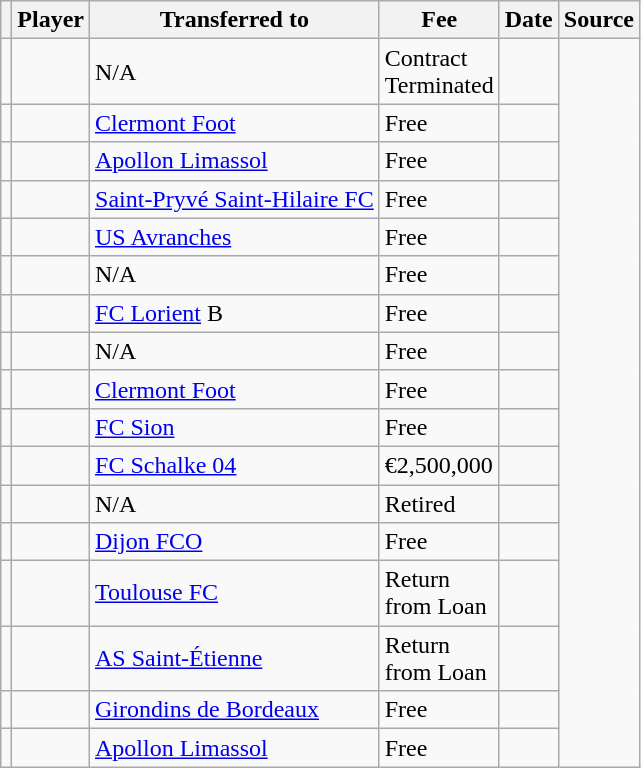<table class="wikitable plainrowheaders sortable">
<tr>
<th></th>
<th scope="col">Player</th>
<th>Transferred to</th>
<th style="width: 65px;">Fee</th>
<th scope="col">Date</th>
<th scope="col">Source</th>
</tr>
<tr>
<td align="center"></td>
<td></td>
<td>N/A</td>
<td>Contract Terminated</td>
<td></td>
</tr>
<tr>
<td align="center"></td>
<td></td>
<td> <a href='#'>Clermont Foot</a></td>
<td>Free</td>
<td></td>
</tr>
<tr>
<td align="center"></td>
<td></td>
<td> <a href='#'>Apollon Limassol</a></td>
<td>Free</td>
<td></td>
</tr>
<tr>
<td align="center"></td>
<td></td>
<td> <a href='#'>Saint-Pryvé Saint-Hilaire FC</a></td>
<td>Free</td>
<td></td>
</tr>
<tr>
<td align="center"></td>
<td></td>
<td> <a href='#'>US Avranches</a></td>
<td>Free</td>
<td></td>
</tr>
<tr>
<td align="center"></td>
<td></td>
<td>N/A</td>
<td>Free</td>
<td></td>
</tr>
<tr>
<td align="center"></td>
<td></td>
<td> <a href='#'>FC Lorient</a> B</td>
<td>Free</td>
<td></td>
</tr>
<tr>
<td align="center"></td>
<td></td>
<td>N/A</td>
<td>Free</td>
<td></td>
</tr>
<tr>
<td align="center"></td>
<td></td>
<td> <a href='#'>Clermont Foot</a></td>
<td>Free</td>
<td></td>
</tr>
<tr>
<td align="center"></td>
<td></td>
<td> <a href='#'>FC Sion</a></td>
<td>Free</td>
<td></td>
</tr>
<tr>
<td align="center"></td>
<td></td>
<td> <a href='#'>FC Schalke 04</a></td>
<td>€2,500,000</td>
<td></td>
</tr>
<tr>
<td align="center"></td>
<td></td>
<td>N/A</td>
<td>Retired</td>
<td></td>
</tr>
<tr>
<td align="center"></td>
<td></td>
<td> <a href='#'>Dijon FCO</a></td>
<td>Free</td>
<td></td>
</tr>
<tr>
<td align="center"></td>
<td></td>
<td> <a href='#'>Toulouse FC</a></td>
<td>Return from Loan</td>
<td></td>
</tr>
<tr>
<td align="center"></td>
<td></td>
<td> <a href='#'>AS Saint-Étienne</a></td>
<td>Return from Loan</td>
<td></td>
</tr>
<tr>
<td align="center"></td>
<td></td>
<td> <a href='#'>Girondins de Bordeaux</a></td>
<td>Free</td>
<td></td>
</tr>
<tr>
<td align="center"></td>
<td></td>
<td> <a href='#'>Apollon Limassol</a></td>
<td>Free</td>
<td></td>
</tr>
</table>
